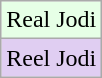<table class="wikitable">
<tr>
<td bgcolor="#E6FFE6">Real Jodi</td>
</tr>
<tr>
<td bgcolor="#E0CEF2">Reel Jodi</td>
</tr>
</table>
